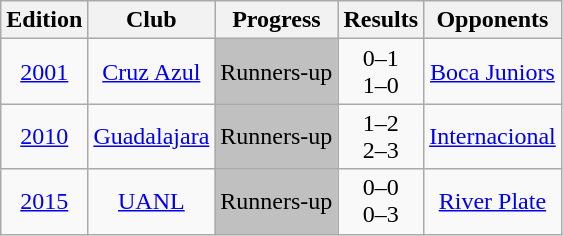<table class="wikitable" style="text-align: center;">
<tr>
<th>Edition</th>
<th>Club</th>
<th>Progress</th>
<th>Results</th>
<th>Opponents</th>
</tr>
<tr>
<td><a href='#'>2001</a></td>
<td><a href='#'>Cruz Azul</a></td>
<td bgcolor="silver">Runners-up</td>
<td>0–1<br>1–0<br><small></small></td>
<td> <a href='#'>Boca Juniors</a></td>
</tr>
<tr>
<td><a href='#'>2010</a></td>
<td><a href='#'>Guadalajara</a></td>
<td bgcolor="silver">Runners-up</td>
<td>1–2<br>2–3</td>
<td> <a href='#'>Internacional</a></td>
</tr>
<tr>
<td><a href='#'>2015</a></td>
<td><a href='#'>UANL</a></td>
<td bgcolor="silver">Runners-up</td>
<td>0–0<br>0–3</td>
<td> <a href='#'>River Plate</a></td>
</tr>
</table>
